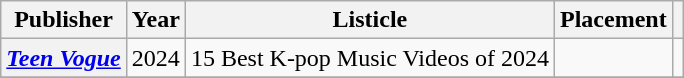<table class="wikitable plainrowheaders sortable" style="text-align:center">
<tr>
<th scope="col">Publisher</th>
<th scope="col">Year</th>
<th scope="col">Listicle</th>
<th scope="col">Placement</th>
<th scope="col" class="unsortable"></th>
</tr>
<tr>
<th scope="row"><em><a href='#'>Teen Vogue</a></em></th>
<td>2024</td>
<td style="text-align:left">15 Best K-pop Music Videos of 2024</td>
<td></td>
<td></td>
</tr>
<tr>
</tr>
</table>
